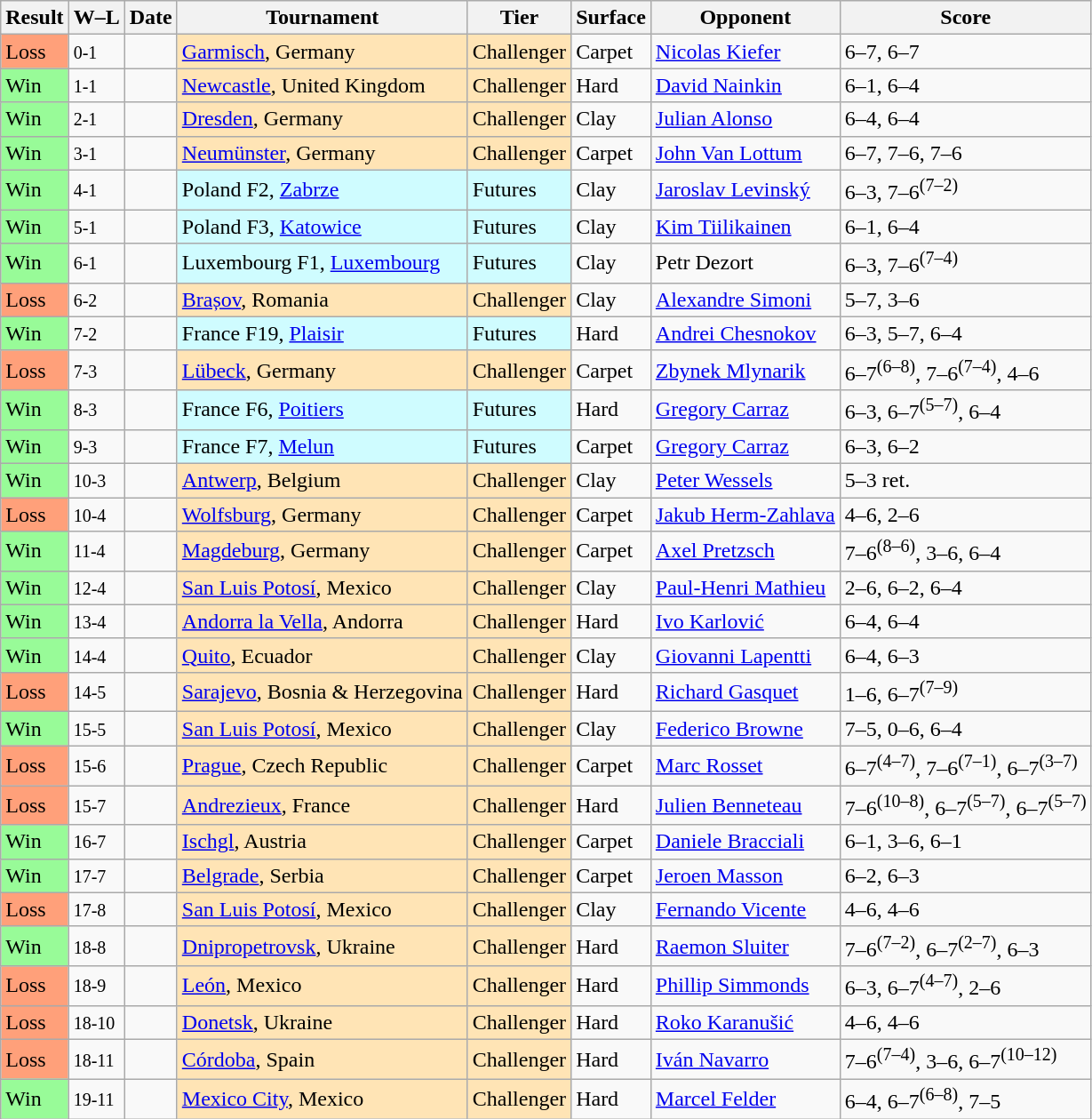<table class="sortable wikitable">
<tr>
<th>Result</th>
<th class="unsortable">W–L</th>
<th>Date</th>
<th>Tournament</th>
<th>Tier</th>
<th>Surface</th>
<th>Opponent</th>
<th class="unsortable">Score</th>
</tr>
<tr>
<td style="background:#ffa07a;">Loss</td>
<td><small>0-1</small></td>
<td></td>
<td style="background:moccasin;"><a href='#'>Garmisch</a>, Germany</td>
<td style="background:moccasin;">Challenger</td>
<td>Carpet</td>
<td> <a href='#'>Nicolas Kiefer</a></td>
<td>6–7, 6–7</td>
</tr>
<tr>
<td style="background:#98fb98;">Win</td>
<td><small>1-1</small></td>
<td></td>
<td style="background:moccasin;"><a href='#'>Newcastle</a>, United Kingdom</td>
<td style="background:moccasin;">Challenger</td>
<td>Hard</td>
<td> <a href='#'>David Nainkin</a></td>
<td>6–1, 6–4</td>
</tr>
<tr>
<td style="background:#98fb98;">Win</td>
<td><small>2-1</small></td>
<td></td>
<td style="background:moccasin;"><a href='#'>Dresden</a>, Germany</td>
<td style="background:moccasin;">Challenger</td>
<td>Clay</td>
<td> <a href='#'>Julian Alonso</a></td>
<td>6–4, 6–4</td>
</tr>
<tr>
<td style="background:#98fb98;">Win</td>
<td><small>3-1</small></td>
<td></td>
<td style="background:moccasin;"><a href='#'>Neumünster</a>, Germany</td>
<td style="background:moccasin;">Challenger</td>
<td>Carpet</td>
<td> <a href='#'>John Van Lottum</a></td>
<td>6–7, 7–6, 7–6</td>
</tr>
<tr>
<td style="background:#98fb98;">Win</td>
<td><small>4-1</small></td>
<td></td>
<td style="background:#cffcff;">Poland F2, <a href='#'>Zabrze</a></td>
<td style="background:#cffcff;">Futures</td>
<td>Clay</td>
<td> <a href='#'>Jaroslav Levinský</a></td>
<td>6–3, 7–6<sup>(7–2)</sup></td>
</tr>
<tr>
<td style="background:#98fb98;">Win</td>
<td><small>5-1</small></td>
<td></td>
<td style="background:#cffcff;">Poland F3, <a href='#'>Katowice</a></td>
<td style="background:#cffcff;">Futures</td>
<td>Clay</td>
<td> <a href='#'>Kim Tiilikainen</a></td>
<td>6–1, 6–4</td>
</tr>
<tr>
<td style="background:#98fb98;">Win</td>
<td><small>6-1</small></td>
<td></td>
<td style="background:#cffcff;">Luxembourg F1, <a href='#'>Luxembourg</a></td>
<td style="background:#cffcff;">Futures</td>
<td>Clay</td>
<td> Petr Dezort</td>
<td>6–3, 7–6<sup>(7–4)</sup></td>
</tr>
<tr>
<td style="background:#ffa07a;">Loss</td>
<td><small>6-2</small></td>
<td></td>
<td style="background:moccasin;"><a href='#'>Brașov</a>, Romania</td>
<td style="background:moccasin;">Challenger</td>
<td>Clay</td>
<td> <a href='#'>Alexandre Simoni</a></td>
<td>5–7, 3–6</td>
</tr>
<tr>
<td style="background:#98fb98;">Win</td>
<td><small>7-2</small></td>
<td></td>
<td style="background:#cffcff;">France F19, <a href='#'>Plaisir</a></td>
<td style="background:#cffcff;">Futures</td>
<td>Hard</td>
<td> <a href='#'>Andrei Chesnokov</a></td>
<td>6–3, 5–7, 6–4</td>
</tr>
<tr>
<td style="background:#ffa07a;">Loss</td>
<td><small>7-3</small></td>
<td></td>
<td style="background:moccasin;"><a href='#'>Lübeck</a>, Germany</td>
<td style="background:moccasin;">Challenger</td>
<td>Carpet</td>
<td> <a href='#'>Zbynek Mlynarik</a></td>
<td>6–7<sup>(6–8)</sup>, 7–6<sup>(7–4)</sup>, 4–6</td>
</tr>
<tr>
<td style="background:#98fb98;">Win</td>
<td><small>8-3</small></td>
<td></td>
<td style="background:#cffcff;">France F6, <a href='#'>Poitiers</a></td>
<td style="background:#cffcff;">Futures</td>
<td>Hard</td>
<td> <a href='#'>Gregory Carraz</a></td>
<td>6–3, 6–7<sup>(5–7)</sup>, 6–4</td>
</tr>
<tr>
<td style="background:#98fb98;">Win</td>
<td><small>9-3</small></td>
<td></td>
<td style="background:#cffcff;">France F7, <a href='#'>Melun</a></td>
<td style="background:#cffcff;">Futures</td>
<td>Carpet</td>
<td> <a href='#'>Gregory Carraz</a></td>
<td>6–3, 6–2</td>
</tr>
<tr>
<td style="background:#98fb98;">Win</td>
<td><small>10-3</small></td>
<td></td>
<td style="background:moccasin;"><a href='#'>Antwerp</a>, Belgium</td>
<td style="background:moccasin;">Challenger</td>
<td>Clay</td>
<td> <a href='#'>Peter Wessels</a></td>
<td>5–3 ret.</td>
</tr>
<tr>
<td style="background:#ffa07a;">Loss</td>
<td><small>10-4</small></td>
<td></td>
<td style="background:moccasin;"><a href='#'>Wolfsburg</a>, Germany</td>
<td style="background:moccasin;">Challenger</td>
<td>Carpet</td>
<td> <a href='#'>Jakub Herm-Zahlava</a></td>
<td>4–6, 2–6</td>
</tr>
<tr>
<td style="background:#98fb98;">Win</td>
<td><small>11-4</small></td>
<td></td>
<td style="background:moccasin;"><a href='#'>Magdeburg</a>, Germany</td>
<td style="background:moccasin;">Challenger</td>
<td>Carpet</td>
<td> <a href='#'>Axel Pretzsch</a></td>
<td>7–6<sup>(8–6)</sup>, 3–6, 6–4</td>
</tr>
<tr>
<td style="background:#98fb98;">Win</td>
<td><small>12-4</small></td>
<td></td>
<td style="background:moccasin;"><a href='#'>San Luis Potosí</a>, Mexico</td>
<td style="background:moccasin;">Challenger</td>
<td>Clay</td>
<td> <a href='#'>Paul-Henri Mathieu</a></td>
<td>2–6, 6–2, 6–4</td>
</tr>
<tr>
<td style="background:#98fb98;">Win</td>
<td><small>13-4</small></td>
<td></td>
<td style="background:moccasin;"><a href='#'>Andorra la Vella</a>, Andorra</td>
<td style="background:moccasin;">Challenger</td>
<td>Hard</td>
<td> <a href='#'>Ivo Karlović</a></td>
<td>6–4, 6–4</td>
</tr>
<tr>
<td style="background:#98fb98;">Win</td>
<td><small>14-4</small></td>
<td></td>
<td style="background:moccasin;"><a href='#'>Quito</a>, Ecuador</td>
<td style="background:moccasin;">Challenger</td>
<td>Clay</td>
<td> <a href='#'>Giovanni Lapentti</a></td>
<td>6–4, 6–3</td>
</tr>
<tr>
<td style="background:#ffa07a;">Loss</td>
<td><small>14-5</small></td>
<td></td>
<td style="background:moccasin;"><a href='#'>Sarajevo</a>, Bosnia & Herzegovina</td>
<td style="background:moccasin;">Challenger</td>
<td>Hard</td>
<td> <a href='#'>Richard Gasquet</a></td>
<td>1–6, 6–7<sup>(7–9)</sup></td>
</tr>
<tr>
<td style="background:#98fb98;">Win</td>
<td><small>15-5</small></td>
<td></td>
<td style="background:moccasin;"><a href='#'>San Luis Potosí</a>, Mexico</td>
<td style="background:moccasin;">Challenger</td>
<td>Clay</td>
<td> <a href='#'>Federico Browne</a></td>
<td>7–5, 0–6, 6–4</td>
</tr>
<tr>
<td style="background:#ffa07a;">Loss</td>
<td><small>15-6</small></td>
<td></td>
<td style="background:moccasin;"><a href='#'>Prague</a>, Czech Republic</td>
<td style="background:moccasin;">Challenger</td>
<td>Carpet</td>
<td> <a href='#'>Marc Rosset</a></td>
<td>6–7<sup>(4–7)</sup>, 7–6<sup>(7–1)</sup>, 6–7<sup>(3–7)</sup></td>
</tr>
<tr>
<td style="background:#ffa07a;">Loss</td>
<td><small>15-7</small></td>
<td></td>
<td style="background:moccasin;"><a href='#'>Andrezieux</a>, France</td>
<td style="background:moccasin;">Challenger</td>
<td>Hard</td>
<td> <a href='#'>Julien Benneteau</a></td>
<td>7–6<sup>(10–8)</sup>, 6–7<sup>(5–7)</sup>, 6–7<sup>(5–7)</sup></td>
</tr>
<tr>
<td style="background:#98fb98;">Win</td>
<td><small>16-7</small></td>
<td></td>
<td style="background:moccasin;"><a href='#'>Ischgl</a>, Austria</td>
<td style="background:moccasin;">Challenger</td>
<td>Carpet</td>
<td> <a href='#'>Daniele Bracciali</a></td>
<td>6–1, 3–6, 6–1</td>
</tr>
<tr>
<td style="background:#98fb98;">Win</td>
<td><small>17-7</small></td>
<td></td>
<td style="background:moccasin;"><a href='#'>Belgrade</a>, Serbia</td>
<td style="background:moccasin;">Challenger</td>
<td>Carpet</td>
<td> <a href='#'>Jeroen Masson</a></td>
<td>6–2, 6–3</td>
</tr>
<tr>
<td style="background:#ffa07a;">Loss</td>
<td><small>17-8</small></td>
<td></td>
<td style="background:moccasin;"><a href='#'>San Luis Potosí</a>, Mexico</td>
<td style="background:moccasin;">Challenger</td>
<td>Clay</td>
<td> <a href='#'>Fernando Vicente</a></td>
<td>4–6, 4–6</td>
</tr>
<tr>
<td style="background:#98fb98;">Win</td>
<td><small>18-8</small></td>
<td></td>
<td style="background:moccasin;"><a href='#'>Dnipropetrovsk</a>, Ukraine</td>
<td style="background:moccasin;">Challenger</td>
<td>Hard</td>
<td> <a href='#'>Raemon Sluiter</a></td>
<td>7–6<sup>(7–2)</sup>, 6–7<sup>(2–7)</sup>, 6–3</td>
</tr>
<tr>
<td style="background:#ffa07a;">Loss</td>
<td><small>18-9</small></td>
<td></td>
<td style="background:moccasin;"><a href='#'>León</a>, Mexico</td>
<td style="background:moccasin;">Challenger</td>
<td>Hard</td>
<td> <a href='#'>Phillip Simmonds</a></td>
<td>6–3, 6–7<sup>(4–7)</sup>, 2–6</td>
</tr>
<tr>
<td style="background:#ffa07a;">Loss</td>
<td><small>18-10</small></td>
<td></td>
<td style="background:moccasin;"><a href='#'>Donetsk</a>, Ukraine</td>
<td style="background:moccasin;">Challenger</td>
<td>Hard</td>
<td> <a href='#'>Roko Karanušić</a></td>
<td>4–6, 4–6</td>
</tr>
<tr>
<td style="background:#ffa07a;">Loss</td>
<td><small>18-11</small></td>
<td></td>
<td style="background:moccasin;"><a href='#'>Córdoba</a>, Spain</td>
<td style="background:moccasin;">Challenger</td>
<td>Hard</td>
<td> <a href='#'>Iván Navarro</a></td>
<td>7–6<sup>(7–4)</sup>, 3–6, 6–7<sup>(10–12)</sup></td>
</tr>
<tr>
<td style="background:#98fb98;">Win</td>
<td><small>19-11</small></td>
<td></td>
<td style="background:moccasin;"><a href='#'>Mexico City</a>, Mexico</td>
<td style="background:moccasin;">Challenger</td>
<td>Hard</td>
<td> <a href='#'>Marcel Felder</a></td>
<td>6–4, 6–7<sup>(6–8)</sup>, 7–5</td>
</tr>
</table>
